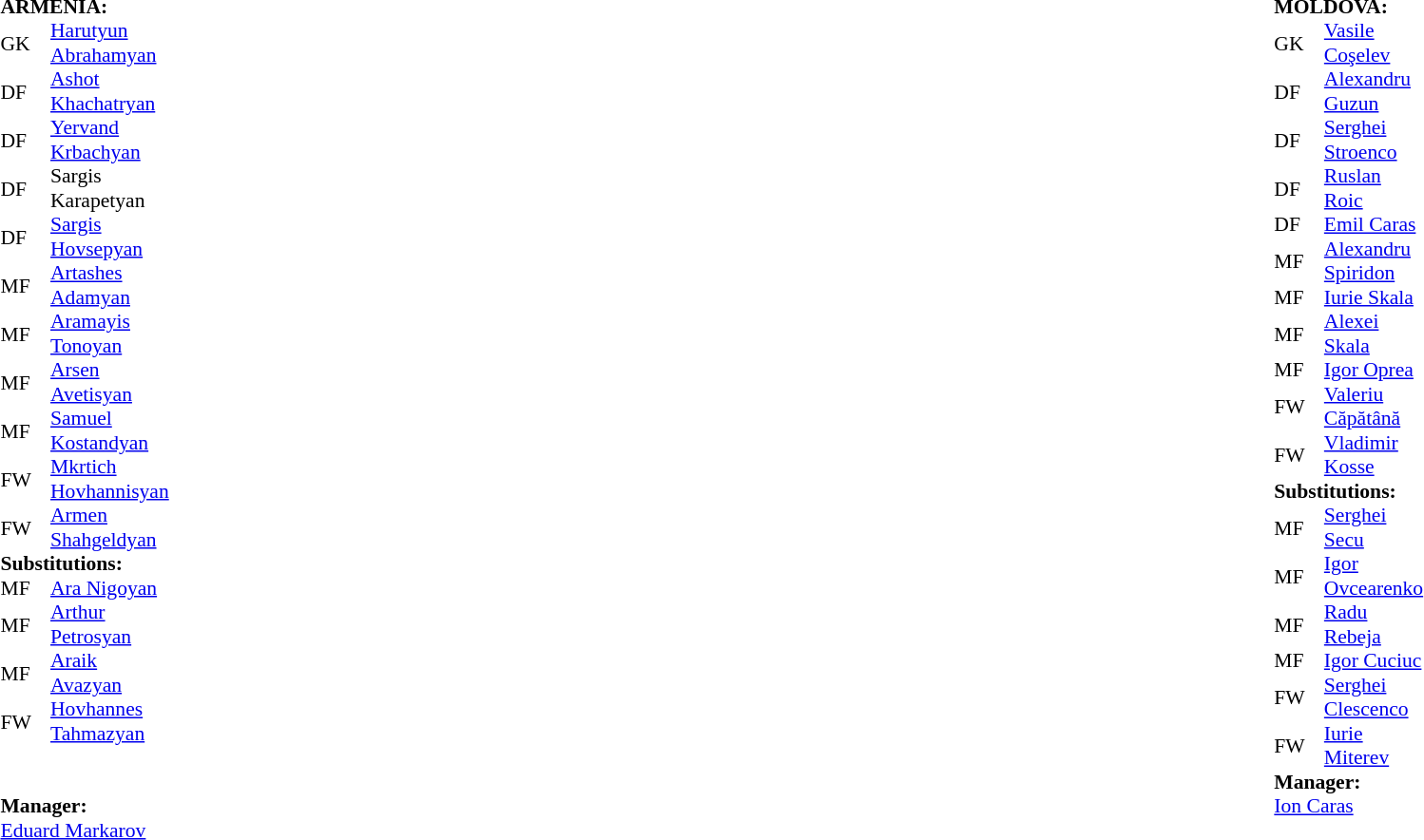<table width="100%">
<tr>
<td valign="top" width="50%"><br><table style="font-size: 90%" cellspacing="0" cellpadding="0">
<tr>
<td colspan="4"><br><strong>ARMENIA:</strong></td>
</tr>
<tr>
<th width="35"></th>
<th width="35"></th>
</tr>
<tr>
<td>GK</td>
<td><a href='#'>Harutyun Abrahamyan</a></td>
<td></td>
<td></td>
</tr>
<tr>
<td>DF</td>
<td><a href='#'>Ashot Khachatryan</a></td>
<td></td>
<td></td>
</tr>
<tr>
<td>DF</td>
<td><a href='#'>Yervand Krbachyan</a></td>
<td></td>
<td></td>
</tr>
<tr>
<td>DF</td>
<td>Sargis Karapetyan</td>
<td></td>
<td></td>
</tr>
<tr>
<td>DF</td>
<td><a href='#'>Sargis Hovsepyan</a></td>
<td></td>
<td></td>
</tr>
<tr>
<td>MF</td>
<td><a href='#'>Artashes Adamyan</a></td>
<td></td>
<td></td>
</tr>
<tr>
<td>MF</td>
<td><a href='#'>Aramayis Tonoyan</a></td>
<td></td>
<td></td>
</tr>
<tr>
<td>MF</td>
<td><a href='#'>Arsen Avetisyan</a></td>
<td></td>
<td></td>
</tr>
<tr>
<td>MF</td>
<td><a href='#'>Samuel Kostandyan</a></td>
<td></td>
<td></td>
</tr>
<tr>
<td>FW</td>
<td><a href='#'>Mkrtich Hovhannisyan</a></td>
<td></td>
<td></td>
</tr>
<tr>
<td>FW</td>
<td><a href='#'>Armen Shahgeldyan</a></td>
<td></td>
<td></td>
</tr>
<tr>
<td colspan=3><strong>Substitutions:</strong></td>
</tr>
<tr>
<td>MF</td>
<td><a href='#'>Ara Nigoyan</a></td>
<td></td>
<td></td>
</tr>
<tr>
<td>MF</td>
<td><a href='#'>Arthur Petrosyan</a></td>
<td></td>
<td></td>
</tr>
<tr>
<td>MF</td>
<td><a href='#'>Araik Avazyan</a></td>
<td></td>
<td></td>
</tr>
<tr>
<td>FW</td>
<td><a href='#'>Hovhannes Tahmazyan</a></td>
<td></td>
<td></td>
</tr>
<tr>
<td><br></td>
</tr>
<tr>
<td><br></td>
</tr>
<tr>
<td colspan=3><strong>Manager:</strong></td>
</tr>
<tr>
<td colspan="4"> <a href='#'>Eduard Markarov</a></td>
</tr>
</table>
</td>
<td></td>
<td valign="top" width="50%"><br><table style="font-size: 90%" cellspacing="0" cellpadding="0" align=center>
<tr>
<td colspan="4"><br><strong>MOLDOVA:</strong></td>
</tr>
<tr>
<th width="35"></th>
<th width="35"></th>
</tr>
<tr>
<td>GK</td>
<td><a href='#'>Vasile Coşelev</a></td>
<td></td>
<td></td>
</tr>
<tr>
<td>DF</td>
<td><a href='#'>Alexandru Guzun</a></td>
<td></td>
<td></td>
</tr>
<tr>
<td>DF</td>
<td><a href='#'>Serghei Stroenco</a></td>
<td></td>
<td></td>
</tr>
<tr>
<td>DF</td>
<td><a href='#'>Ruslan Roic</a></td>
<td></td>
<td></td>
</tr>
<tr>
<td>DF</td>
<td><a href='#'>Emil Caras</a></td>
<td></td>
<td></td>
</tr>
<tr>
<td>MF</td>
<td><a href='#'>Alexandru Spiridon</a></td>
<td></td>
<td></td>
</tr>
<tr>
<td>MF</td>
<td><a href='#'>Iurie Skala</a></td>
<td></td>
<td></td>
</tr>
<tr>
<td>MF</td>
<td><a href='#'>Alexei Skala</a></td>
<td></td>
<td></td>
</tr>
<tr>
<td>MF</td>
<td><a href='#'>Igor Oprea</a></td>
<td></td>
<td></td>
</tr>
<tr>
<td>FW</td>
<td><a href='#'>Valeriu Căpătână</a></td>
<td></td>
<td></td>
</tr>
<tr>
<td>FW</td>
<td><a href='#'>Vladimir Kosse</a></td>
<td></td>
<td></td>
</tr>
<tr>
<td colspan=3><strong>Substitutions:</strong></td>
</tr>
<tr>
<td>MF</td>
<td><a href='#'>Serghei Secu</a></td>
<td></td>
<td></td>
</tr>
<tr>
<td>MF</td>
<td><a href='#'>Igor Ovcearenko</a></td>
<td></td>
<td></td>
</tr>
<tr>
<td>MF</td>
<td><a href='#'>Radu Rebeja</a></td>
<td></td>
<td></td>
</tr>
<tr>
<td>MF</td>
<td><a href='#'>Igor Cuciuc</a></td>
<td></td>
<td></td>
</tr>
<tr>
<td>FW</td>
<td><a href='#'>Serghei Clescenco</a></td>
<td></td>
<td></td>
</tr>
<tr>
<td>FW</td>
<td><a href='#'>Iurie Miterev</a></td>
<td></td>
<td></td>
</tr>
<tr>
<td colspan=3><strong>Manager:</strong></td>
</tr>
<tr>
<td colspan="4"> <a href='#'>Ion Caras</a></td>
</tr>
</table>
</td>
</tr>
</table>
